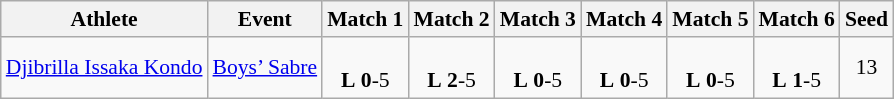<table class="wikitable" border="1" style="font-size:90%">
<tr>
<th>Athlete</th>
<th>Event</th>
<th>Match 1</th>
<th>Match 2</th>
<th>Match 3</th>
<th>Match 4</th>
<th>Match 5</th>
<th>Match 6</th>
<th>Seed</th>
</tr>
<tr>
<td><a href='#'>Djibrilla Issaka Kondo</a></td>
<td><a href='#'>Boys’ Sabre</a></td>
<td align=center><br> <strong>L</strong> <strong>0</strong>-5</td>
<td align=center><br> <strong>L</strong> <strong>2</strong>-5</td>
<td align=center><br> <strong>L</strong> <strong>0</strong>-5</td>
<td align=center><br> <strong>L</strong> <strong>0</strong>-5</td>
<td align=center><br> <strong>L</strong> <strong>0</strong>-5</td>
<td align=center><br> <strong>L</strong> <strong>1</strong>-5</td>
<td align=center>13</td>
</tr>
</table>
